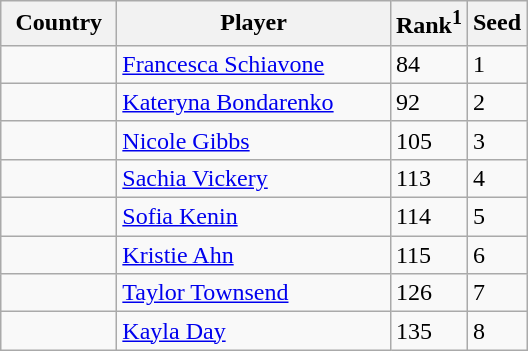<table class="sortable wikitable">
<tr>
<th width="70">Country</th>
<th width="175">Player</th>
<th>Rank<sup>1</sup></th>
<th>Seed</th>
</tr>
<tr>
<td></td>
<td><a href='#'>Francesca Schiavone</a></td>
<td>84</td>
<td>1</td>
</tr>
<tr>
<td></td>
<td><a href='#'>Kateryna Bondarenko</a></td>
<td>92</td>
<td>2</td>
</tr>
<tr>
<td></td>
<td><a href='#'>Nicole Gibbs</a></td>
<td>105</td>
<td>3</td>
</tr>
<tr>
<td></td>
<td><a href='#'>Sachia Vickery</a></td>
<td>113</td>
<td>4</td>
</tr>
<tr>
<td></td>
<td><a href='#'>Sofia Kenin</a></td>
<td>114</td>
<td>5</td>
</tr>
<tr>
<td></td>
<td><a href='#'>Kristie Ahn</a></td>
<td>115</td>
<td>6</td>
</tr>
<tr>
<td></td>
<td><a href='#'>Taylor Townsend</a></td>
<td>126</td>
<td>7</td>
</tr>
<tr>
<td></td>
<td><a href='#'>Kayla Day</a></td>
<td>135</td>
<td>8</td>
</tr>
</table>
